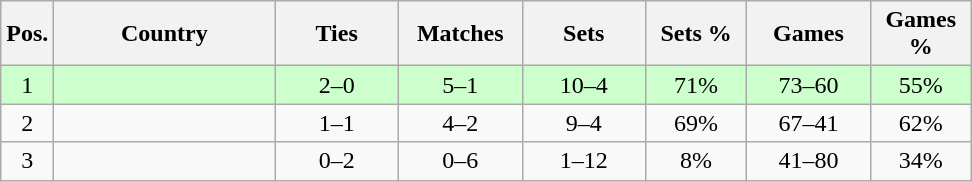<table class="wikitable nowrap" style=text-align:center>
<tr>
<th>Pos.</th>
<th width=140>Country</th>
<th width=75>Ties</th>
<th width=75>Matches</th>
<th width=75>Sets</th>
<th width=60>Sets %</th>
<th width=75>Games</th>
<th width=60>Games %</th>
</tr>
<tr bgcolor=CCFFCC>
<td>1</td>
<td align=left></td>
<td>2–0</td>
<td>5–1</td>
<td>10–4</td>
<td>71%</td>
<td>73–60</td>
<td>55%</td>
</tr>
<tr>
<td>2</td>
<td align=left></td>
<td>1–1</td>
<td>4–2</td>
<td>9–4</td>
<td>69%</td>
<td>67–41</td>
<td>62%</td>
</tr>
<tr>
<td>3</td>
<td align=left></td>
<td>0–2</td>
<td>0–6</td>
<td>1–12</td>
<td>8%</td>
<td>41–80</td>
<td>34%</td>
</tr>
</table>
